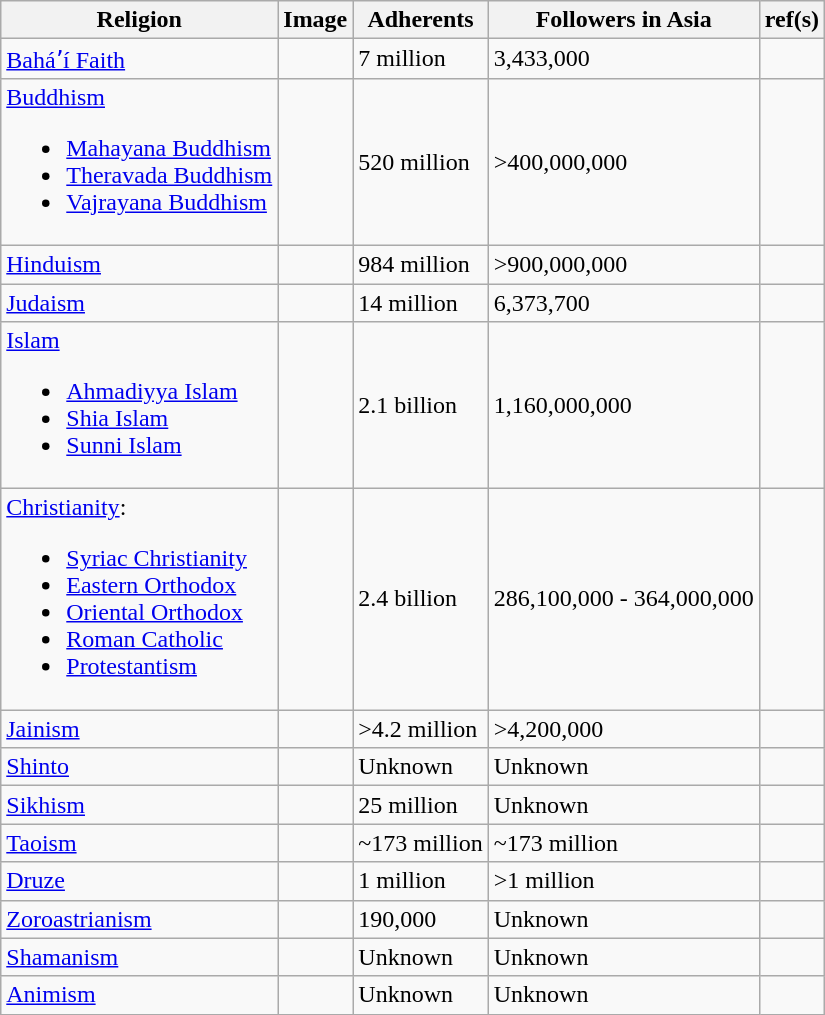<table class="wikitable">
<tr>
<th>Religion</th>
<th>Image</th>
<th>Adherents</th>
<th>Followers in Asia</th>
<th>ref(s)</th>
</tr>
<tr>
<td><a href='#'>Baháʼí Faith</a></td>
<td></td>
<td>7 million</td>
<td>3,433,000</td>
<td></td>
</tr>
<tr>
<td><a href='#'>Buddhism</a><br><ul><li><a href='#'>Mahayana Buddhism</a></li><li><a href='#'>Theravada Buddhism</a></li><li><a href='#'>Vajrayana Buddhism</a></li></ul></td>
<td></td>
<td>520 million</td>
<td>>400,000,000</td>
<td></td>
</tr>
<tr>
<td><a href='#'>Hinduism</a></td>
<td></td>
<td>984 million</td>
<td>>900,000,000</td>
<td></td>
</tr>
<tr>
<td><a href='#'>Judaism</a></td>
<td></td>
<td>14 million</td>
<td>6,373,700</td>
<td></td>
</tr>
<tr>
<td><a href='#'>Islam</a><br><ul><li><a href='#'>Ahmadiyya Islam</a></li><li><a href='#'>Shia Islam</a></li><li><a href='#'>Sunni Islam</a></li></ul></td>
<td></td>
<td>2.1 billion</td>
<td>1,160,000,000</td>
<td></td>
</tr>
<tr>
<td><a href='#'>Christianity</a>:<br><ul><li><a href='#'>Syriac Christianity</a></li><li><a href='#'>Eastern Orthodox</a></li><li><a href='#'>Oriental Orthodox</a></li><li><a href='#'>Roman Catholic</a></li><li><a href='#'>Protestantism</a></li></ul></td>
<td></td>
<td>2.4 billion</td>
<td>286,100,000 - 364,000,000</td>
<td></td>
</tr>
<tr>
<td><a href='#'>Jainism</a></td>
<td></td>
<td>>4.2 million</td>
<td>>4,200,000</td>
<td></td>
</tr>
<tr>
<td><a href='#'>Shinto</a></td>
<td></td>
<td>Unknown</td>
<td>Unknown</td>
<td></td>
</tr>
<tr>
<td><a href='#'>Sikhism</a></td>
<td></td>
<td>25 million</td>
<td>Unknown</td>
<td></td>
</tr>
<tr>
<td><a href='#'>Taoism</a></td>
<td></td>
<td>~173 million</td>
<td>~173 million</td>
<td></td>
</tr>
<tr>
<td><a href='#'>Druze</a></td>
<td></td>
<td>1 million</td>
<td>>1 million</td>
<td></td>
</tr>
<tr>
<td><a href='#'>Zoroastrianism</a></td>
<td></td>
<td>190,000</td>
<td>Unknown</td>
<td></td>
</tr>
<tr>
<td><a href='#'>Shamanism</a></td>
<td></td>
<td>Unknown</td>
<td>Unknown</td>
<td></td>
</tr>
<tr>
<td><a href='#'>Animism</a></td>
<td></td>
<td>Unknown</td>
<td>Unknown</td>
<td></td>
</tr>
</table>
